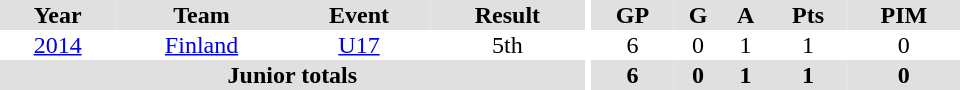<table border="0" cellpadding="1" cellspacing="0" ID="Table3" style="text-align:center; width:40em">
<tr ALIGN="center" bgcolor="#e0e0e0">
<th>Year</th>
<th>Team</th>
<th>Event</th>
<th>Result</th>
<th rowspan="99" bgcolor="#ffffff"></th>
<th>GP</th>
<th>G</th>
<th>A</th>
<th>Pts</th>
<th>PIM</th>
</tr>
<tr>
<td><a href='#'>2014</a></td>
<td><a href='#'>Finland</a></td>
<td><a href='#'>U17</a></td>
<td>5th</td>
<td>6</td>
<td>0</td>
<td>1</td>
<td>1</td>
<td>0</td>
</tr>
<tr bgcolor="#e0e0e0">
<th colspan="4">Junior totals</th>
<th>6</th>
<th>0</th>
<th>1</th>
<th>1</th>
<th>0</th>
</tr>
</table>
